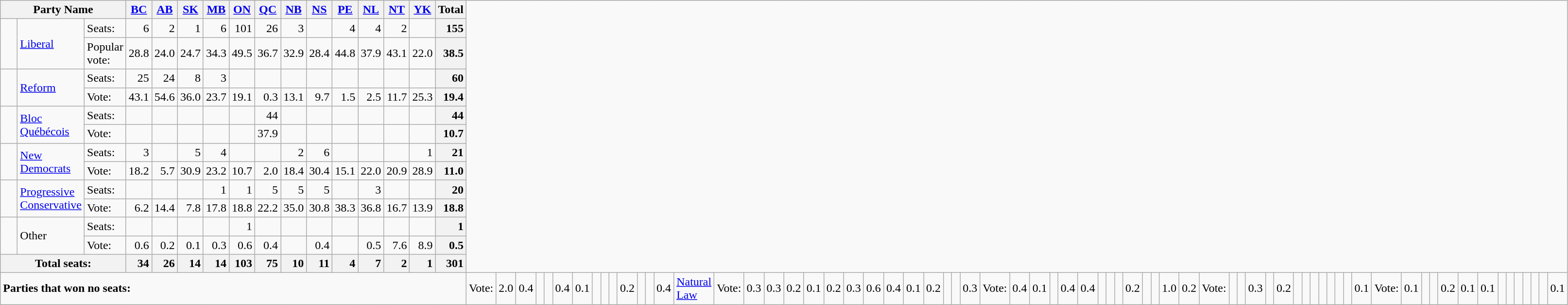<table class="wikitable">
<tr ">
<th style="text-align:center;" colspan=3>Party Name</th>
<th style="text-align:center;"><a href='#'>BC</a></th>
<th style="text-align:center;"><a href='#'>AB</a></th>
<th style="text-align:center;"><a href='#'>SK</a></th>
<th style="text-align:center;"><a href='#'>MB</a></th>
<th style="text-align:center;"><a href='#'>ON</a></th>
<th style="text-align:center;"><a href='#'>QC</a></th>
<th style="text-align:center;"><a href='#'>NB</a></th>
<th style="text-align:center;"><a href='#'>NS</a></th>
<th style="text-align:center;"><a href='#'>PE</a></th>
<th style="text-align:center;"><a href='#'>NL</a></th>
<th style="text-align:center;"><a href='#'>NT</a></th>
<th style="text-align:center;"><a href='#'>YK</a></th>
<th style="text-align:center;">Total</th>
</tr>
<tr>
<td rowspan=2 >    </td>
<td rowspan=2><a href='#'>Liberal</a></td>
<td>Seats:</td>
<td style="text-align:right;">6 </td>
<td style="text-align:right;">2 </td>
<td style="text-align:right;">1 </td>
<td style="text-align:right;">6 </td>
<td style="text-align:right;">101 </td>
<td style="text-align:right;">26 </td>
<td style="text-align:right;">3 </td>
<td style="text-align:right;">  </td>
<td style="text-align:right;">4 </td>
<td style="text-align:right;">4 </td>
<td style="text-align:right;">2 </td>
<td style="text-align:right;">  </td>
<th style="text-align:right;">155</th>
</tr>
<tr>
<td>Popular vote:</td>
<td style="text-align:right;">28.8 </td>
<td style="text-align:right;">24.0 </td>
<td style="text-align:right;">24.7 </td>
<td style="text-align:right;">34.3 </td>
<td style="text-align:right;">49.5 </td>
<td style="text-align:right;">36.7 </td>
<td style="text-align:right;">32.9 </td>
<td style="text-align:right;">28.4 </td>
<td style="text-align:right;">44.8 </td>
<td style="text-align:right;">37.9 </td>
<td style="text-align:right;">43.1 </td>
<td style="text-align:right;">22.0 </td>
<th style="text-align:right;">38.5</th>
</tr>
<tr>
<td rowspan=2 >    </td>
<td rowspan=2><a href='#'>Reform</a></td>
<td>Seats:</td>
<td style="text-align:right;">25 </td>
<td style="text-align:right;">24 </td>
<td style="text-align:right;">8 </td>
<td style="text-align:right;">3 </td>
<td style="text-align:right;">  </td>
<td style="text-align:right;">  </td>
<td style="text-align:right;">  </td>
<td style="text-align:right;">  </td>
<td style="text-align:right;">  </td>
<td style="text-align:right;">  </td>
<td style="text-align:right;">  </td>
<td style="text-align:right;">  </td>
<th style="text-align:right;">60</th>
</tr>
<tr>
<td>Vote:</td>
<td style="text-align:right;">43.1 </td>
<td style="text-align:right;">54.6 </td>
<td style="text-align:right;">36.0 </td>
<td style="text-align:right;">23.7 </td>
<td style="text-align:right;">19.1 </td>
<td style="text-align:right;">0.3 </td>
<td style="text-align:right;">13.1 </td>
<td style="text-align:right;">9.7 </td>
<td style="text-align:right;">1.5 </td>
<td style="text-align:right;">2.5 </td>
<td style="text-align:right;">11.7 </td>
<td style="text-align:right;">25.3 </td>
<th style="text-align:right;">19.4</th>
</tr>
<tr>
<td rowspan=2 >    </td>
<td rowspan=2><a href='#'>Bloc Québécois</a></td>
<td>Seats:</td>
<td style="text-align:right;">  </td>
<td style="text-align:right;">  </td>
<td style="text-align:right;">  </td>
<td style="text-align:right;">  </td>
<td style="text-align:right;">  </td>
<td style="text-align:right;">44 </td>
<td style="text-align:right;">  </td>
<td style="text-align:right;">  </td>
<td style="text-align:right;">  </td>
<td style="text-align:right;">  </td>
<td style="text-align:right;">  </td>
<td style="text-align:right;">  </td>
<th style="text-align:right;">44</th>
</tr>
<tr>
<td>Vote:</td>
<td style="text-align:right;">  </td>
<td style="text-align:right;">  </td>
<td style="text-align:right;">  </td>
<td style="text-align:right;">  </td>
<td style="text-align:right;">  </td>
<td style="text-align:right;">37.9 </td>
<td style="text-align:right;">  </td>
<td style="text-align:right;">  </td>
<td style="text-align:right;">  </td>
<td style="text-align:right;">  </td>
<td style="text-align:right;">  </td>
<td style="text-align:right;">  </td>
<th style="text-align:right;">10.7</th>
</tr>
<tr>
<td rowspan=2 >    </td>
<td rowspan=2><a href='#'>New Democrats</a></td>
<td>Seats:</td>
<td style="text-align:right;">3 </td>
<td style="text-align:right;">  </td>
<td style="text-align:right;">5 </td>
<td style="text-align:right;">4 </td>
<td style="text-align:right;">  </td>
<td style="text-align:right;">  </td>
<td style="text-align:right;">2 </td>
<td style="text-align:right;">6 </td>
<td style="text-align:right;">  </td>
<td style="text-align:right;">  </td>
<td style="text-align:right;">  </td>
<td style="text-align:right;">1 </td>
<th style="text-align:right;">21</th>
</tr>
<tr>
<td>Vote:</td>
<td style="text-align:right;">18.2 </td>
<td style="text-align:right;">5.7 </td>
<td style="text-align:right;">30.9 </td>
<td style="text-align:right;">23.2 </td>
<td style="text-align:right;">10.7 </td>
<td style="text-align:right;">2.0 </td>
<td style="text-align:right;">18.4 </td>
<td style="text-align:right;">30.4 </td>
<td style="text-align:right;">15.1 </td>
<td style="text-align:right;">22.0 </td>
<td style="text-align:right;">20.9 </td>
<td style="text-align:right;">28.9 </td>
<th style="text-align:right;">11.0</th>
</tr>
<tr>
<td rowspan=2 >    </td>
<td rowspan=2><a href='#'>Progressive Conservative</a></td>
<td>Seats:</td>
<td style="text-align:right;">  </td>
<td style="text-align:right;">  </td>
<td style="text-align:right;">  </td>
<td style="text-align:right;">1 </td>
<td style="text-align:right;">1 </td>
<td style="text-align:right;">5 </td>
<td style="text-align:right;">5 </td>
<td style="text-align:right;">5 </td>
<td style="text-align:right;">  </td>
<td style="text-align:right;">3 </td>
<td style="text-align:right;">  </td>
<td style="text-align:right;">  </td>
<th style="text-align:right;">20</th>
</tr>
<tr>
<td>Vote:</td>
<td style="text-align:right;">6.2 </td>
<td style="text-align:right;">14.4 </td>
<td style="text-align:right;">7.8 </td>
<td style="text-align:right;">17.8 </td>
<td style="text-align:right;">18.8 </td>
<td style="text-align:right;">22.2 </td>
<td style="text-align:right;">35.0 </td>
<td style="text-align:right;">30.8 </td>
<td style="text-align:right;">38.3 </td>
<td style="text-align:right;">36.8 </td>
<td style="text-align:right;">16.7 </td>
<td style="text-align:right;">13.9 </td>
<th style="text-align:right;">18.8</th>
</tr>
<tr>
<td rowspan=2 >    </td>
<td rowspan=2>Other</td>
<td>Seats:</td>
<td style="text-align:right;">  </td>
<td style="text-align:right;">  </td>
<td style="text-align:right;">  </td>
<td style="text-align:right;">  </td>
<td style="text-align:right;">1 </td>
<td style="text-align:right;">  </td>
<td style="text-align:right;">  </td>
<td style="text-align:right;">  </td>
<td style="text-align:right;">  </td>
<td style="text-align:right;">  </td>
<td style="text-align:right;">  </td>
<td style="text-align:right;">  </td>
<th style="text-align:right;">1</th>
</tr>
<tr>
<td>Vote:</td>
<td style="text-align:right;">0.6 </td>
<td style="text-align:right;">0.2 </td>
<td style="text-align:right;">0.1 </td>
<td style="text-align:right;">0.3 </td>
<td style="text-align:right;">0.6 </td>
<td style="text-align:right;">0.4 </td>
<td style="text-align:right;">  </td>
<td style="text-align:right;">0.4 </td>
<td style="text-align:right;">  </td>
<td style="text-align:right;">0.5 </td>
<td style="text-align:right;">7.6 </td>
<td style="text-align:right;">8.9 </td>
<th style="text-align:right;">0.5</th>
</tr>
<tr>
<th colspan=3>Total seats:</th>
<th style="text-align:right;">34</th>
<th style="text-align:right;">26</th>
<th style="text-align:right;">14</th>
<th style="text-align:right;">14</th>
<th style="text-align:right;">103</th>
<th style="text-align:right;">75</th>
<th style="text-align:right;">10</th>
<th style="text-align:right;">11</th>
<th style="text-align:right;">4</th>
<th style="text-align:right;">7</th>
<th style="text-align:right;">2</th>
<th style="text-align:right;">1</th>
<th style="text-align:right;"><strong>301</strong></th>
</tr>
<tr>
<td colspan=16><strong>Parties that won no seats:</strong><br></td>
<td>Vote:</td>
<td style="text-align:right;">2.0 </td>
<td style="text-align:right;">0.4 </td>
<td style="text-align:right;">  </td>
<td style="text-align:right;">  </td>
<td style="text-align:right;">0.4 </td>
<td style="text-align:right;">0.1 </td>
<td style="text-align:right;">  </td>
<td style="text-align:right;">  </td>
<td style="text-align:right;">  </td>
<td style="text-align:right;">0.2 </td>
<td style="text-align:right;">  </td>
<td style="text-align:right;">  </td>
<td style="text-align:right;">0.4 <br></td>
<td><a href='#'>Natural Law</a></td>
<td>Vote:</td>
<td style="text-align:right;">0.3 </td>
<td style="text-align:right;">0.3 </td>
<td style="text-align:right;">0.2 </td>
<td style="text-align:right;">0.1 </td>
<td style="text-align:right;">0.2 </td>
<td style="text-align:right;">0.3 </td>
<td style="text-align:right;">0.6 </td>
<td style="text-align:right;">0.4 </td>
<td style="text-align:right;">0.1 </td>
<td style="text-align:right;">0.2 </td>
<td style="text-align:right;">  </td>
<td style="text-align:right;">  </td>
<td style="text-align:right;">0.3 <br></td>
<td>Vote:</td>
<td style="text-align:right;">0.4 </td>
<td style="text-align:right;">0.1 </td>
<td style="text-align:right;">  </td>
<td style="text-align:right;">0.4 </td>
<td style="text-align:right;">0.4 </td>
<td style="text-align:right;">  </td>
<td style="text-align:right;">  </td>
<td style="text-align:right;">  </td>
<td style="text-align:right;">0.2 </td>
<td style="text-align:right;">  </td>
<td style="text-align:right;">  </td>
<td style="text-align:right;">1.0 </td>
<td style="text-align:right;">0.2 <br></td>
<td>Vote:</td>
<td style="text-align:right;">  </td>
<td style="text-align:right;">  </td>
<td style="text-align:right;">0.3 </td>
<td style="text-align:right;">  </td>
<td style="text-align:right;">0.2 </td>
<td style="text-align:right;">  </td>
<td style="text-align:right;">  </td>
<td style="text-align:right;">  </td>
<td style="text-align:right;">  </td>
<td style="text-align:right;">  </td>
<td style="text-align:right;">  </td>
<td style="text-align:right;">  </td>
<td style="text-align:right;">0.1 <br></td>
<td>Vote:</td>
<td style="text-align:right;">0.1 </td>
<td style="text-align:right;">  </td>
<td style="text-align:right;">  </td>
<td style="text-align:right;">0.2 </td>
<td style="text-align:right;">0.1 </td>
<td style="text-align:right;">0.1 </td>
<td style="text-align:right;">  </td>
<td style="text-align:right;">  </td>
<td style="text-align:right;">  </td>
<td style="text-align:right;">  </td>
<td style="text-align:right;">  </td>
<td style="text-align:right;">  </td>
<td style="text-align:right;">0.1 </td>
</tr>
</table>
